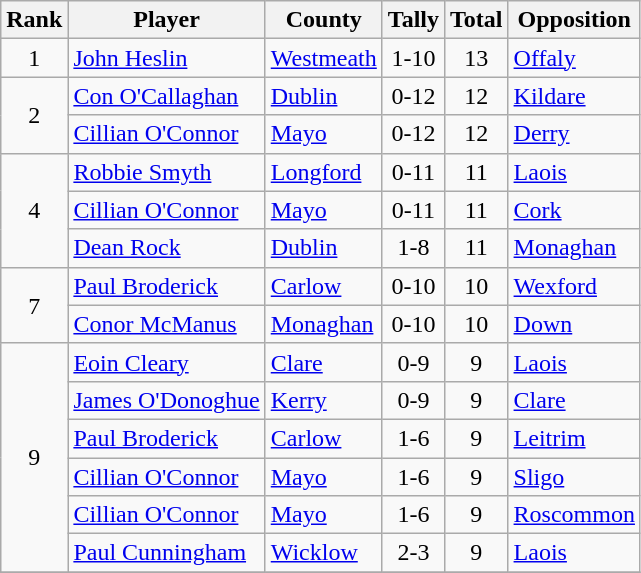<table class="wikitable sortable">
<tr>
<th>Rank</th>
<th>Player</th>
<th>County</th>
<th class="unsortable">Tally</th>
<th>Total</th>
<th>Opposition</th>
</tr>
<tr>
<td rowspan=1 align=center>1</td>
<td><a href='#'>John Heslin</a></td>
<td> <a href='#'>Westmeath</a></td>
<td align=center>1-10</td>
<td align=center>13</td>
<td> <a href='#'>Offaly</a></td>
</tr>
<tr>
<td rowspan=2 align=center>2</td>
<td><a href='#'>Con O'Callaghan</a></td>
<td> <a href='#'>Dublin</a></td>
<td align=center>0-12</td>
<td align=center>12</td>
<td> <a href='#'>Kildare</a></td>
</tr>
<tr>
<td><a href='#'>Cillian O'Connor</a></td>
<td> <a href='#'>Mayo</a></td>
<td align=center>0-12</td>
<td align=center>12</td>
<td> <a href='#'>Derry</a></td>
</tr>
<tr>
<td rowspan=3 align=center>4</td>
<td><a href='#'>Robbie Smyth</a></td>
<td> <a href='#'>Longford</a></td>
<td align=center>0-11</td>
<td align=center>11</td>
<td> <a href='#'>Laois</a></td>
</tr>
<tr>
<td><a href='#'>Cillian O'Connor</a></td>
<td> <a href='#'>Mayo</a></td>
<td align=center>0-11</td>
<td align=center>11</td>
<td> <a href='#'>Cork</a></td>
</tr>
<tr>
<td><a href='#'>Dean Rock</a></td>
<td> <a href='#'>Dublin</a></td>
<td align=center>1-8</td>
<td align=center>11</td>
<td> <a href='#'>Monaghan</a></td>
</tr>
<tr>
<td rowspan=2 align=center>7</td>
<td><a href='#'>Paul Broderick</a></td>
<td> <a href='#'>Carlow</a></td>
<td align=center>0-10</td>
<td align=center>10</td>
<td> <a href='#'>Wexford</a></td>
</tr>
<tr>
<td><a href='#'>Conor McManus</a></td>
<td> <a href='#'>Monaghan</a></td>
<td align=center>0-10</td>
<td align=center>10</td>
<td> <a href='#'>Down</a></td>
</tr>
<tr>
<td rowspan=6 align=center>9</td>
<td><a href='#'>Eoin Cleary</a></td>
<td> <a href='#'>Clare</a></td>
<td align=center>0-9</td>
<td align=center>9</td>
<td> <a href='#'>Laois</a></td>
</tr>
<tr>
<td><a href='#'>James O'Donoghue</a></td>
<td> <a href='#'>Kerry</a></td>
<td align=center>0-9</td>
<td align=center>9</td>
<td> <a href='#'>Clare</a></td>
</tr>
<tr>
<td><a href='#'>Paul Broderick</a></td>
<td> <a href='#'>Carlow</a></td>
<td align=center>1-6</td>
<td align=center>9</td>
<td> <a href='#'>Leitrim</a></td>
</tr>
<tr>
<td><a href='#'>Cillian O'Connor</a></td>
<td> <a href='#'>Mayo</a></td>
<td align=center>1-6</td>
<td align=center>9</td>
<td> <a href='#'>Sligo</a></td>
</tr>
<tr>
<td><a href='#'>Cillian O'Connor</a></td>
<td> <a href='#'>Mayo</a></td>
<td align=center>1-6</td>
<td align=center>9</td>
<td> <a href='#'>Roscommon</a></td>
</tr>
<tr>
<td><a href='#'>Paul Cunningham</a></td>
<td> <a href='#'>Wicklow</a></td>
<td align=center>2-3</td>
<td align=center>9</td>
<td> <a href='#'>Laois</a></td>
</tr>
<tr>
</tr>
</table>
